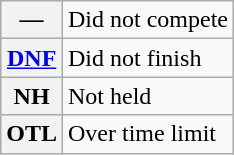<table class="wikitable">
<tr>
<th scope="row">—</th>
<td>Did not compete</td>
</tr>
<tr>
<th scope="row"><a href='#'>DNF</a></th>
<td>Did not finish</td>
</tr>
<tr>
<th scope="row">NH</th>
<td>Not held</td>
</tr>
<tr>
<th scope="row">OTL</th>
<td>Over time limit</td>
</tr>
</table>
